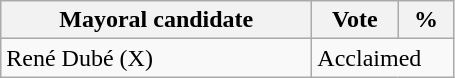<table class="wikitable">
<tr>
<th bgcolor="#DDDDFF" width="200px">Mayoral candidate</th>
<th bgcolor="#DDDDFF" width="50px">Vote</th>
<th bgcolor="#DDDDFF"  width="30px">%</th>
</tr>
<tr>
<td>René Dubé (X)</td>
<td colspan="2">Acclaimed</td>
</tr>
</table>
